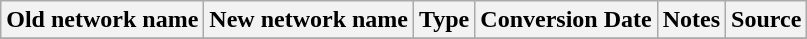<table class="wikitable">
<tr>
<th>Old network name</th>
<th>New network name</th>
<th>Type</th>
<th>Conversion Date</th>
<th>Notes</th>
<th>Source</th>
</tr>
<tr>
</tr>
</table>
